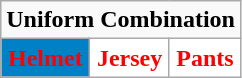<table class="wikitable"  style="display: inline-table;">
<tr>
<td align="center" Colspan="3"><strong>Uniform Combination</strong></td>
</tr>
<tr align="center">
<td style="background:#0080C6; color:red"><strong>Helmet</strong></td>
<td style="background:white; color:red"><strong>Jersey</strong></td>
<td style="background:white; color:red"><strong>Pants</strong></td>
</tr>
</table>
